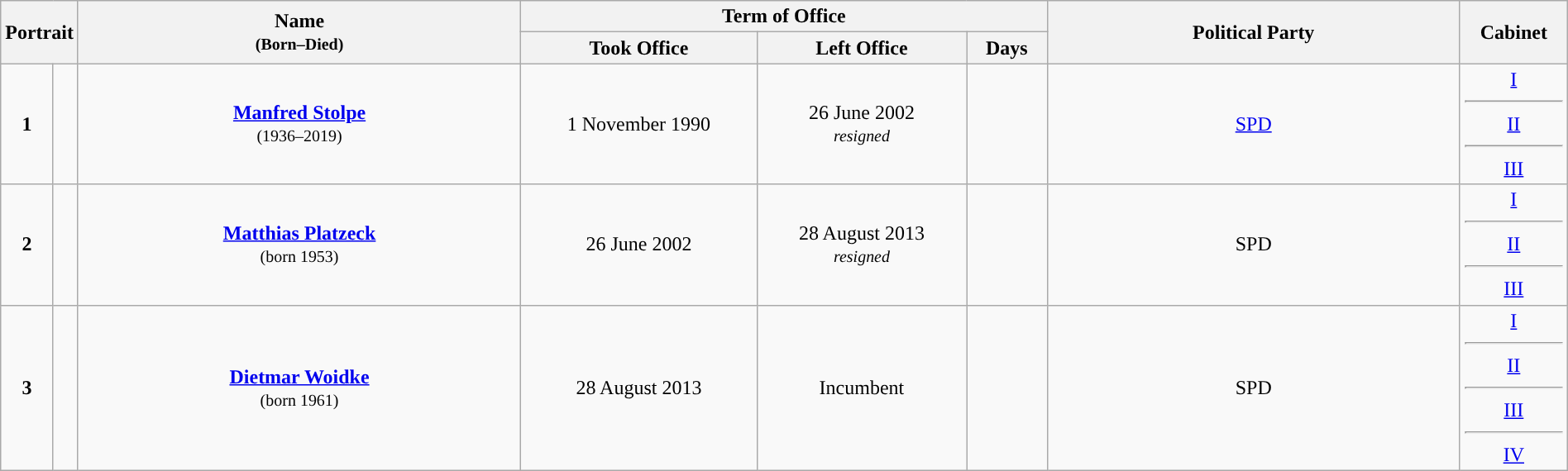<table class="wikitable" style="text-align:center; width:100%; border:1px #AAAAFF solid">
<tr>
<th width=80px rowspan=2 colspan=2>Portrait</th>
<th width=30% rowspan=2>Name<br><small>(Born–Died)</small></th>
<th width=35% colspan=3>Term of Office</th>
<th width=28% rowspan=2>Political Party</th>
<th width=28% rowspan=2>Cabinet</th>
</tr>
<tr>
<th>Took Office</th>
<th>Left Office</th>
<th>Days</th>
</tr>
<tr>
<td style="background:"><strong>1</strong></td>
<td></td>
<td><strong><a href='#'>Manfred Stolpe</a></strong><br><small>(1936–2019)</small></td>
<td>1 November 1990</td>
<td>26 June 2002<br><small><em>resigned</em></small></td>
<td></td>
<td><a href='#'>SPD</a></td>
<td><a href='#'>I</a><hr><a href='#'>II</a><hr><a href='#'>III</a></td>
</tr>
<tr>
<td style="background:"><strong>2</strong></td>
<td></td>
<td><strong><a href='#'>Matthias Platzeck</a></strong><br><small>(born 1953)</small></td>
<td>26 June 2002</td>
<td>28 August 2013<br><small><em>resigned</em></small></td>
<td></td>
<td>SPD</td>
<td><a href='#'>I</a><hr><a href='#'>II</a><hr><a href='#'>III</a></td>
</tr>
<tr>
<td style="background:"><strong>3</strong></td>
<td></td>
<td><strong><a href='#'>Dietmar Woidke</a></strong><br><small>(born 1961)</small></td>
<td>28 August 2013</td>
<td>Incumbent</td>
<td></td>
<td>SPD</td>
<td><a href='#'>I</a><hr><a href='#'>II</a><hr><a href='#'>III</a><hr><a href='#'>IV</a></td>
</tr>
</table>
